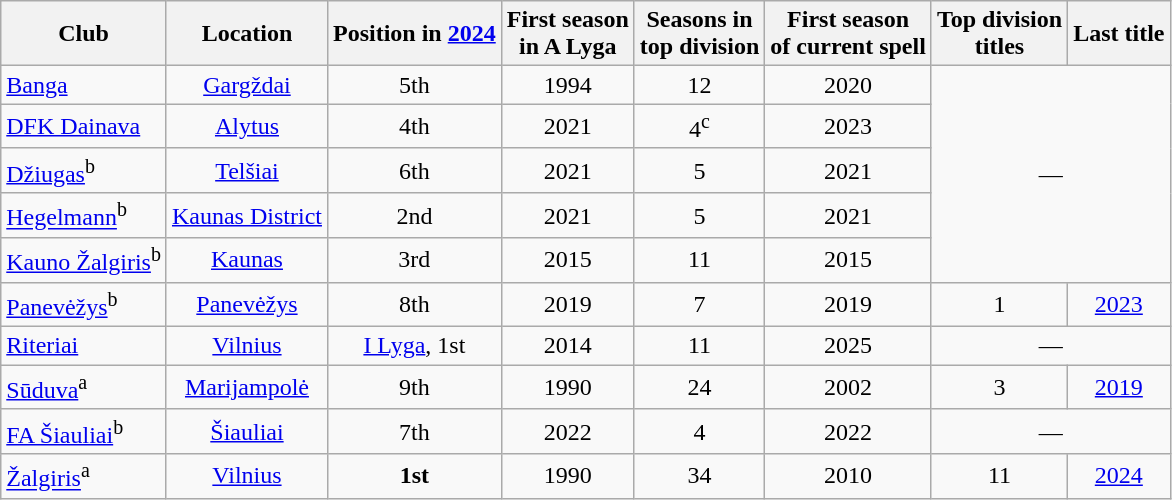<table class="wikitable sortable" style="text-align:center">
<tr>
<th>Club</th>
<th>Location</th>
<th>Position in <a href='#'>2024</a></th>
<th>First season <br> in A Lyga</th>
<th>Seasons in <br> top division</th>
<th>First season <br> of current spell</th>
<th>Top division <br> titles</th>
<th>Last title</th>
</tr>
<tr p/z/fs/kz/h/>
<td style="text-align:left;"><a href='#'>Banga</a></td>
<td><a href='#'>Gargždai</a></td>
<td>5th</td>
<td>1994</td>
<td>12</td>
<td>2020</td>
<td rowspan="5" colspan="2">—</td>
</tr>
<tr>
<td style="text-align:left;"><a href='#'>DFK Dainava</a></td>
<td><a href='#'>Alytus</a></td>
<td>4th</td>
<td>2021</td>
<td>4<sup>c</sup></td>
<td>2023</td>
</tr>
<tr>
<td style="text-align:left;"><a href='#'>Džiugas</a><sup>b</sup></td>
<td><a href='#'>Telšiai</a></td>
<td>6th</td>
<td>2021</td>
<td>5</td>
<td>2021</td>
</tr>
<tr>
<td style="text-align:left;"><a href='#'>Hegelmann</a><sup>b</sup></td>
<td><a href='#'>Kaunas District</a></td>
<td>2nd</td>
<td>2021</td>
<td>5</td>
<td>2021</td>
</tr>
<tr>
<td style="text-align:left;"><a href='#'>Kauno Žalgiris</a><sup>b</sup></td>
<td><a href='#'>Kaunas</a></td>
<td>3rd</td>
<td>2015</td>
<td>11</td>
<td>2015</td>
</tr>
<tr>
<td style="text-align:left;"><a href='#'>Panevėžys</a><sup>b</sup></td>
<td><a href='#'>Panevėžys</a></td>
<td>8th</td>
<td>2019</td>
<td>7</td>
<td>2019</td>
<td>1</td>
<td><a href='#'>2023</a></td>
</tr>
<tr>
<td style="text-align:left;"><a href='#'>Riteriai</a></td>
<td><a href='#'>Vilnius</a></td>
<td><a href='#'>I Lyga</a>, 1st</td>
<td>2014</td>
<td>11</td>
<td>2025</td>
<td colspan="2">—</td>
</tr>
<tr>
<td style="text-align:left;"><a href='#'>Sūduva</a><sup>a</sup></td>
<td><a href='#'>Marijampolė</a></td>
<td>9th</td>
<td>1990</td>
<td>24</td>
<td>2002</td>
<td>3</td>
<td><a href='#'>2019</a></td>
</tr>
<tr>
<td style="text-align:left;"><a href='#'>FA Šiauliai</a><sup>b</sup></td>
<td><a href='#'>Šiauliai</a></td>
<td>7th</td>
<td>2022</td>
<td>4</td>
<td>2022</td>
<td colspan="2">—</td>
</tr>
<tr>
<td style="text-align:left;"><a href='#'>Žalgiris</a><sup>a</sup></td>
<td><a href='#'>Vilnius</a></td>
<td><strong>1st</strong></td>
<td>1990</td>
<td>34</td>
<td>2010</td>
<td>11</td>
<td><a href='#'>2024</a></td>
</tr>
</table>
